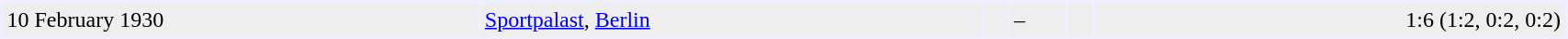<table cellspacing="2" border="0" cellpadding="3" bgcolor="#EFEFFF" width="90%">
<tr>
<td bgcolor="#EEEEEE">10 February 1930</td>
<td bgcolor="#EEEEEE"><a href='#'>Sportpalast</a>, <a href='#'>Berlin</a></td>
<td bgcolor="#EEEEEE"></td>
<td bgcolor="#EEEEEE">–</td>
<td bgcolor="#EEEEEE"></td>
<td bgcolor="#EEEEEE" align="right">1:6 (1:2, 0:2, 0:2)</td>
</tr>
</table>
